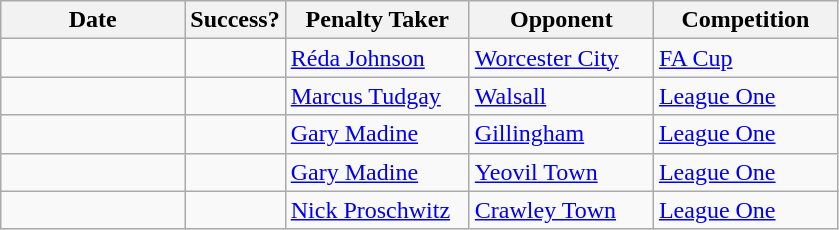<table class="wikitable">
<tr>
<th width=22%>Date</th>
<th width=12%>Success?</th>
<th width=22%>Penalty Taker</th>
<th width=22%>Opponent</th>
<th width=27%>Competition</th>
</tr>
<tr>
<td style="text-align:center;"></td>
<td style="text-align:center;"></td>
<td> <a href='#'>Réda Johnson</a></td>
<td><a href='#'>Worcester City</a></td>
<td><a href='#'>FA Cup</a></td>
</tr>
<tr>
<td style="text-align:center;"></td>
<td style="text-align:center;"></td>
<td> <a href='#'>Marcus Tudgay</a></td>
<td><a href='#'>Walsall</a></td>
<td><a href='#'>League One</a></td>
</tr>
<tr>
<td style="text-align:center;"></td>
<td style="text-align:center;"></td>
<td> <a href='#'>Gary Madine</a></td>
<td><a href='#'>Gillingham</a></td>
<td><a href='#'>League One</a></td>
</tr>
<tr>
<td style="text-align:center;"></td>
<td style="text-align:center;"></td>
<td> <a href='#'>Gary Madine</a></td>
<td><a href='#'>Yeovil Town</a></td>
<td><a href='#'>League One</a></td>
</tr>
<tr>
<td style="text-align:center;"></td>
<td style="text-align:center;"></td>
<td> <a href='#'>Nick Proschwitz</a></td>
<td><a href='#'>Crawley Town</a></td>
<td><a href='#'>League One</a></td>
</tr>
</table>
